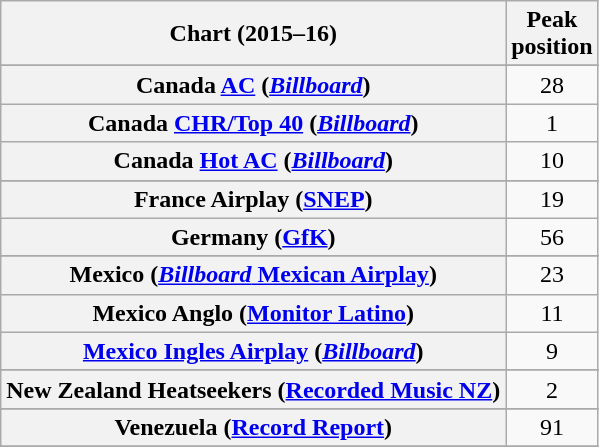<table class="wikitable sortable plainrowheaders" style="text-align:center">
<tr>
<th scope="col">Chart (2015–16)</th>
<th scope="col">Peak<br>position</th>
</tr>
<tr>
</tr>
<tr>
</tr>
<tr>
</tr>
<tr>
</tr>
<tr>
</tr>
<tr>
<th scope="row">Canada <a href='#'>AC</a> (<em><a href='#'>Billboard</a></em>)</th>
<td style="text-align:center;">28</td>
</tr>
<tr>
<th scope="row">Canada <a href='#'>CHR/Top 40</a> (<em><a href='#'>Billboard</a></em>)</th>
<td style="text-align:center;">1</td>
</tr>
<tr>
<th scope="row">Canada <a href='#'>Hot AC</a> (<em><a href='#'>Billboard</a></em>)</th>
<td style="text-align:center;">10</td>
</tr>
<tr>
</tr>
<tr>
</tr>
<tr>
</tr>
<tr>
</tr>
<tr>
</tr>
<tr>
<th scope="row">France Airplay (<a href='#'>SNEP</a>)</th>
<td style="text-align:center;">19</td>
</tr>
<tr>
<th scope="row">Germany (<a href='#'>GfK</a>)</th>
<td style="text-align:center;">56</td>
</tr>
<tr>
</tr>
<tr>
</tr>
<tr>
</tr>
<tr>
<th scope="row">Mexico (<a href='#'><em>Billboard</em> Mexican Airplay</a>)</th>
<td style="text-align:center;">23</td>
</tr>
<tr>
<th scope="row">Mexico Anglo (<a href='#'>Monitor Latino</a>)</th>
<td style="text-align:center;">11</td>
</tr>
<tr>
<th scope="row"><a href='#'>Mexico Ingles Airplay</a> (<em><a href='#'>Billboard</a></em>)</th>
<td style="text-align:center;">9</td>
</tr>
<tr>
</tr>
<tr>
<th scope="row">New Zealand Heatseekers (<a href='#'>Recorded Music NZ</a>)</th>
<td style="text-align:center;">2</td>
</tr>
<tr>
</tr>
<tr>
</tr>
<tr>
</tr>
<tr>
</tr>
<tr>
</tr>
<tr>
</tr>
<tr>
</tr>
<tr>
</tr>
<tr>
</tr>
<tr>
</tr>
<tr>
</tr>
<tr>
</tr>
<tr>
</tr>
<tr>
</tr>
<tr>
</tr>
<tr>
</tr>
<tr>
<th scope="row">Venezuela (<a href='#'>Record Report</a>)</th>
<td align="center">91</td>
</tr>
<tr>
</tr>
</table>
